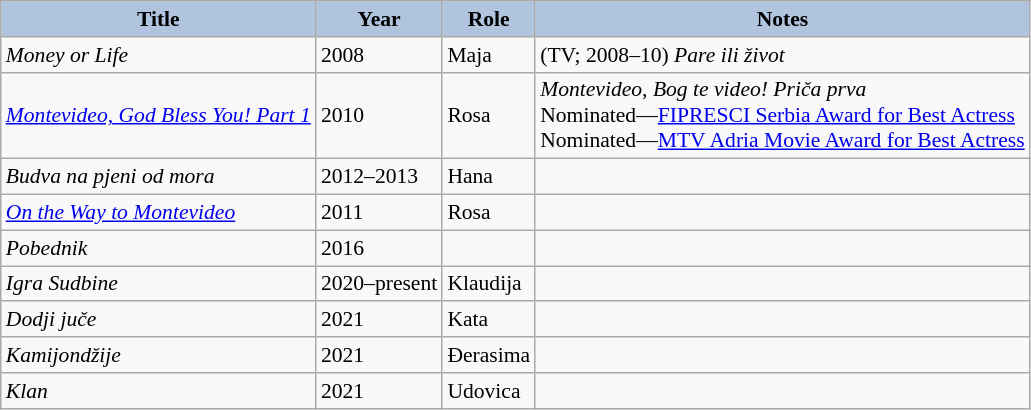<table class="wikitable" style="font-size:90%;">
<tr>
<th style="background:#B0C4DE;">Title</th>
<th style="background:#B0C4DE;">Year</th>
<th style="background:#B0C4DE;">Role</th>
<th style="background:#B0C4DE;">Notes</th>
</tr>
<tr>
<td><em>Money or Life</em></td>
<td>2008</td>
<td>Maja</td>
<td>(TV; 2008–10) <em>Pare ili život</em></td>
</tr>
<tr>
<td><em><a href='#'>Montevideo, God Bless You! Part 1</a></em></td>
<td>2010</td>
<td>Rosa</td>
<td><em>Montevideo, Bog te video! Priča prva</em> <br> Nominated—<a href='#'>FIPRESCI Serbia Award for Best Actress</a> <br> Nominated—<a href='#'>MTV Adria Movie Award for Best Actress</a></td>
</tr>
<tr>
<td><em>Budva na pjeni od mora</em></td>
<td>2012–2013</td>
<td>Hana</td>
<td></td>
</tr>
<tr>
<td><a href='#'><em>On the Way to Montevideo</em></a></td>
<td>2011</td>
<td>Rosa</td>
<td></td>
</tr>
<tr>
<td><em>Pobednik</em></td>
<td>2016</td>
<td></td>
<td></td>
</tr>
<tr>
<td><em>Igra Sudbine</em></td>
<td>2020–present</td>
<td>Klaudija</td>
<td></td>
</tr>
<tr>
<td><em>Dodji juče</em></td>
<td>2021</td>
<td>Kata</td>
<td></td>
</tr>
<tr>
<td><em>Kamijondžije</em></td>
<td>2021</td>
<td>Đerasima</td>
<td></td>
</tr>
<tr>
<td><em>Klan</em></td>
<td>2021</td>
<td>Udovica</td>
<td></td>
</tr>
</table>
